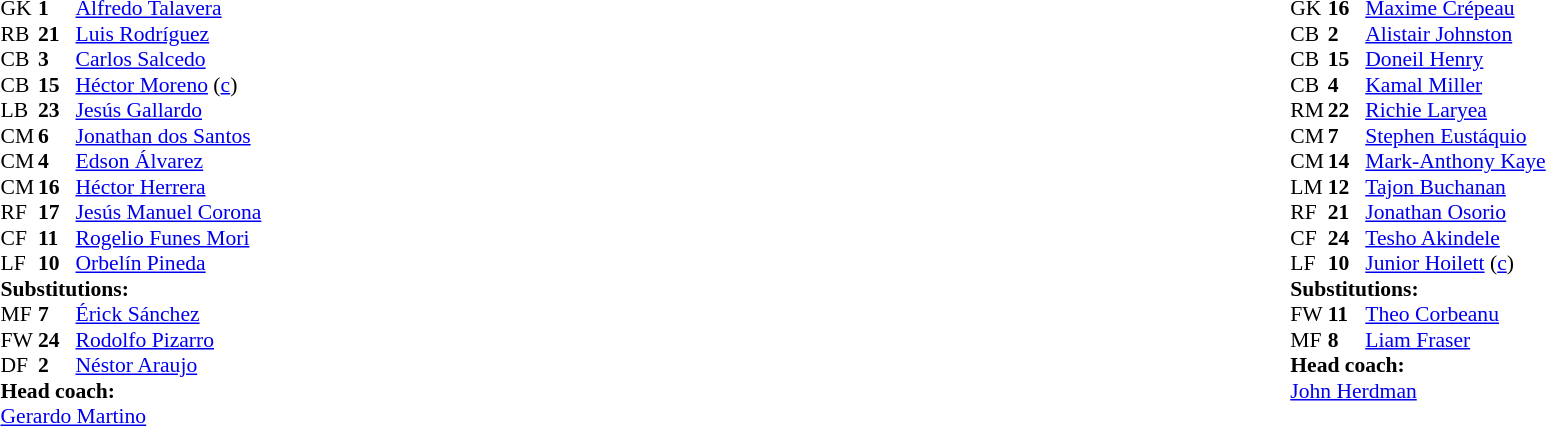<table width="100%">
<tr>
<td valign="top" width="40%"><br><table style="font-size:90%" cellspacing="0" cellpadding="0">
<tr>
<th width=25></th>
<th width=25></th>
</tr>
<tr>
<td>GK</td>
<td><strong>1</strong></td>
<td><a href='#'>Alfredo Talavera</a></td>
</tr>
<tr>
<td>RB</td>
<td><strong>21</strong></td>
<td><a href='#'>Luis Rodríguez</a></td>
</tr>
<tr>
<td>CB</td>
<td><strong>3</strong></td>
<td><a href='#'>Carlos Salcedo</a></td>
</tr>
<tr>
<td>CB</td>
<td><strong>15</strong></td>
<td><a href='#'>Héctor Moreno</a> (<a href='#'>c</a>)</td>
</tr>
<tr>
<td>LB</td>
<td><strong>23</strong></td>
<td><a href='#'>Jesús Gallardo</a></td>
<td></td>
</tr>
<tr>
<td>CM</td>
<td><strong>6</strong></td>
<td><a href='#'>Jonathan dos Santos</a></td>
<td></td>
<td></td>
</tr>
<tr>
<td>CM</td>
<td><strong>4</strong></td>
<td><a href='#'>Edson Álvarez</a></td>
</tr>
<tr>
<td>CM</td>
<td><strong>16</strong></td>
<td><a href='#'>Héctor Herrera</a></td>
</tr>
<tr>
<td>RF</td>
<td><strong>17</strong></td>
<td><a href='#'>Jesús Manuel Corona</a></td>
<td></td>
<td></td>
</tr>
<tr>
<td>CF</td>
<td><strong>11</strong></td>
<td><a href='#'>Rogelio Funes Mori</a></td>
<td></td>
</tr>
<tr>
<td>LF</td>
<td><strong>10</strong></td>
<td><a href='#'>Orbelín Pineda</a></td>
<td></td>
<td></td>
</tr>
<tr>
<td colspan=3><strong>Substitutions:</strong></td>
</tr>
<tr>
<td>MF</td>
<td><strong>7</strong></td>
<td><a href='#'>Érick Sánchez</a></td>
<td></td>
<td></td>
</tr>
<tr>
<td>FW</td>
<td><strong>24</strong></td>
<td><a href='#'>Rodolfo Pizarro</a></td>
<td></td>
<td></td>
</tr>
<tr>
<td>DF</td>
<td><strong>2</strong></td>
<td><a href='#'>Néstor Araujo</a></td>
<td></td>
<td></td>
</tr>
<tr>
<td colspan=3><strong>Head coach:</strong></td>
</tr>
<tr>
<td colspan=3> <a href='#'>Gerardo Martino</a></td>
</tr>
</table>
</td>
<td valign="top"></td>
<td valign="top" width="50%"><br><table style="font-size:90%; margin:auto" cellspacing="0" cellpadding="0">
<tr>
<th width=25></th>
<th width=25></th>
</tr>
<tr>
<td>GK</td>
<td><strong>16</strong></td>
<td><a href='#'>Maxime Crépeau</a></td>
<td></td>
</tr>
<tr>
<td>CB</td>
<td><strong>2</strong></td>
<td><a href='#'>Alistair Johnston</a></td>
</tr>
<tr>
<td>CB</td>
<td><strong>15</strong></td>
<td><a href='#'>Doneil Henry</a></td>
<td></td>
</tr>
<tr>
<td>CB</td>
<td><strong>4</strong></td>
<td><a href='#'>Kamal Miller</a></td>
</tr>
<tr>
<td>RM</td>
<td><strong>22</strong></td>
<td><a href='#'>Richie Laryea</a></td>
</tr>
<tr>
<td>CM</td>
<td><strong>7</strong></td>
<td><a href='#'>Stephen Eustáquio</a></td>
<td></td>
</tr>
<tr>
<td>CM</td>
<td><strong>14</strong></td>
<td><a href='#'>Mark-Anthony Kaye</a></td>
<td></td>
<td></td>
</tr>
<tr>
<td>LM</td>
<td><strong>12</strong></td>
<td><a href='#'>Tajon Buchanan</a></td>
<td></td>
</tr>
<tr>
<td>RF</td>
<td><strong>21</strong></td>
<td><a href='#'>Jonathan Osorio</a></td>
</tr>
<tr>
<td>CF</td>
<td><strong>24</strong></td>
<td><a href='#'>Tesho Akindele</a></td>
<td></td>
<td></td>
</tr>
<tr>
<td>LF</td>
<td><strong>10</strong></td>
<td><a href='#'>Junior Hoilett</a> (<a href='#'>c</a>)</td>
<td></td>
</tr>
<tr>
<td colspan=3><strong>Substitutions:</strong></td>
</tr>
<tr>
<td>FW</td>
<td><strong>11</strong></td>
<td><a href='#'>Theo Corbeanu</a></td>
<td></td>
<td></td>
</tr>
<tr>
<td>MF</td>
<td><strong>8</strong></td>
<td><a href='#'>Liam Fraser</a></td>
<td></td>
<td></td>
</tr>
<tr>
<td colspan=3><strong>Head coach:</strong></td>
</tr>
<tr>
<td colspan=3> <a href='#'>John Herdman</a></td>
</tr>
</table>
</td>
</tr>
</table>
